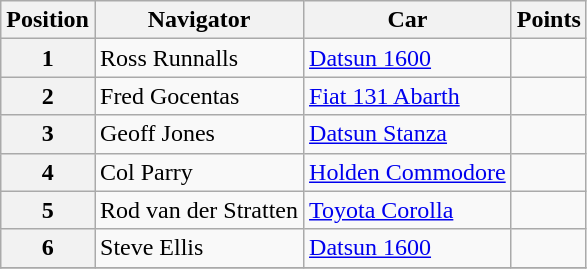<table class="wikitable" border="1">
<tr>
<th>Position</th>
<th>Navigator</th>
<th>Car</th>
<th>Points</th>
</tr>
<tr>
<th>1</th>
<td>Ross Runnalls</td>
<td><a href='#'>Datsun 1600</a></td>
<td align="center"></td>
</tr>
<tr>
<th>2</th>
<td>Fred Gocentas</td>
<td><a href='#'>Fiat 131 Abarth</a></td>
<td align="center"></td>
</tr>
<tr>
<th>3</th>
<td>Geoff Jones</td>
<td><a href='#'>Datsun Stanza</a></td>
<td align="center"></td>
</tr>
<tr>
<th>4</th>
<td>Col Parry</td>
<td><a href='#'>Holden Commodore</a></td>
<td align="center"></td>
</tr>
<tr>
<th>5</th>
<td>Rod van der Stratten</td>
<td><a href='#'>Toyota Corolla</a></td>
<td align="center"></td>
</tr>
<tr>
<th>6</th>
<td>Steve Ellis</td>
<td><a href='#'>Datsun 1600</a></td>
<td align="center"></td>
</tr>
<tr>
</tr>
</table>
